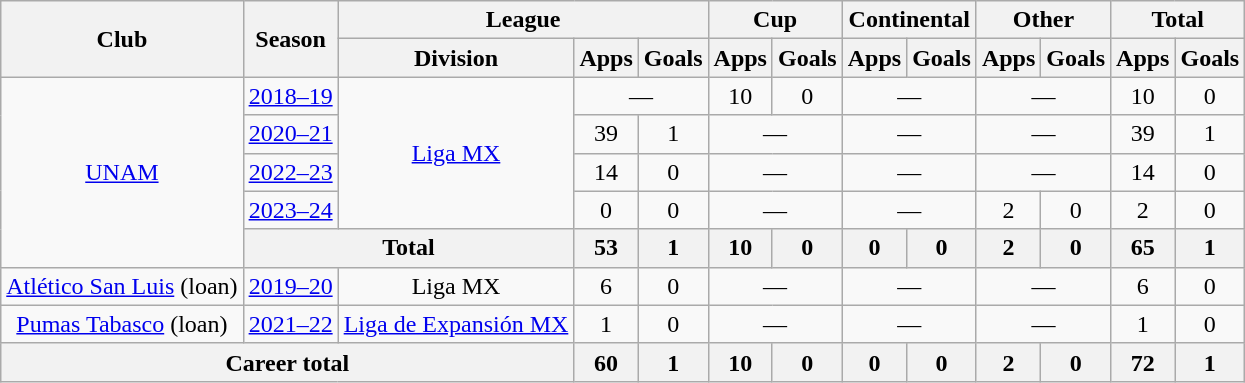<table class="wikitable" style="text-align:center">
<tr>
<th rowspan="2">Club</th>
<th rowspan="2">Season</th>
<th colspan="3">League</th>
<th colspan="2">Cup</th>
<th colspan="2">Continental</th>
<th colspan="2">Other</th>
<th colspan="2">Total</th>
</tr>
<tr>
<th>Division</th>
<th>Apps</th>
<th>Goals</th>
<th>Apps</th>
<th>Goals</th>
<th>Apps</th>
<th>Goals</th>
<th>Apps</th>
<th>Goals</th>
<th>Apps</th>
<th>Goals</th>
</tr>
<tr>
<td rowspan="5"><a href='#'>UNAM</a></td>
<td><a href='#'>2018–19</a></td>
<td rowspan="4"><a href='#'>Liga MX</a></td>
<td colspan=2>—</td>
<td>10</td>
<td>0</td>
<td colspan=2>—</td>
<td colspan=2>—</td>
<td>10</td>
<td>0</td>
</tr>
<tr>
<td><a href='#'>2020–21</a></td>
<td>39</td>
<td>1</td>
<td colspan=2>—</td>
<td colspan=2>—</td>
<td colspan="2">—</td>
<td>39</td>
<td>1</td>
</tr>
<tr>
<td><a href='#'>2022–23</a></td>
<td>14</td>
<td>0</td>
<td colspan=2>—</td>
<td colspan=2>—</td>
<td colspan=2>—</td>
<td>14</td>
<td>0</td>
</tr>
<tr>
<td><a href='#'>2023–24</a></td>
<td>0</td>
<td>0</td>
<td colspan=2>—</td>
<td colspan=2>—</td>
<td>2</td>
<td>0</td>
<td>2</td>
<td>0</td>
</tr>
<tr>
<th colspan="2">Total</th>
<th>53</th>
<th>1</th>
<th>10</th>
<th>0</th>
<th>0</th>
<th>0</th>
<th>2</th>
<th>0</th>
<th>65</th>
<th>1</th>
</tr>
<tr>
<td><a href='#'>Atlético San Luis</a> (loan)</td>
<td><a href='#'>2019–20</a></td>
<td>Liga MX</td>
<td>6</td>
<td>0</td>
<td colspan=2>—</td>
<td colspan=2>—</td>
<td colspan=2>—</td>
<td>6</td>
<td>0</td>
</tr>
<tr>
<td><a href='#'>Pumas Tabasco</a> (loan)</td>
<td><a href='#'>2021–22</a></td>
<td><a href='#'>Liga de Expansión MX</a></td>
<td>1</td>
<td>0</td>
<td colspan=2>—</td>
<td colspan=2>—</td>
<td colspan=2>—</td>
<td>1</td>
<td>0</td>
</tr>
<tr>
<th colspan="3">Career total</th>
<th>60</th>
<th>1</th>
<th>10</th>
<th>0</th>
<th>0</th>
<th>0</th>
<th>2</th>
<th>0</th>
<th>72</th>
<th>1</th>
</tr>
</table>
